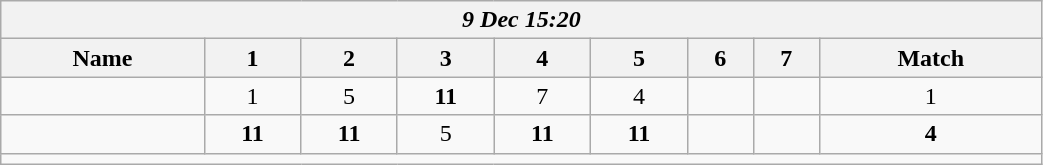<table class=wikitable style="text-align:center; width: 55%">
<tr>
<th colspan=17><em> 9 Dec 15:20</em></th>
</tr>
<tr>
<th>Name</th>
<th>1</th>
<th>2</th>
<th>3</th>
<th>4</th>
<th>5</th>
<th>6</th>
<th>7</th>
<th>Match</th>
</tr>
<tr>
<td style="text-align:left;"></td>
<td>1</td>
<td>5</td>
<td><strong>11</strong></td>
<td>7</td>
<td>4</td>
<td></td>
<td></td>
<td>1</td>
</tr>
<tr>
<td style="text-align:left;"><strong></strong></td>
<td><strong>11</strong></td>
<td><strong>11</strong></td>
<td>5</td>
<td><strong>11</strong></td>
<td><strong>11</strong></td>
<td></td>
<td></td>
<td><strong>4</strong></td>
</tr>
<tr>
<td colspan=17></td>
</tr>
</table>
